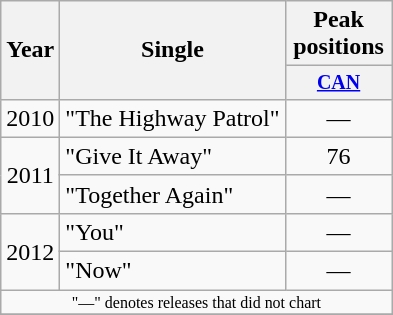<table class="wikitable" style="text-align:center;">
<tr>
<th rowspan="2">Year</th>
<th rowspan="2">Single</th>
<th>Peak positions</th>
</tr>
<tr style="font-size:smaller;">
<th width="65"><a href='#'>CAN</a></th>
</tr>
<tr>
<td>2010</td>
<td align="left">"The Highway Patrol"</td>
<td>—</td>
</tr>
<tr>
<td rowspan="2">2011</td>
<td align="left">"Give It Away"</td>
<td>76</td>
</tr>
<tr>
<td align="left">"Together Again"</td>
<td>—</td>
</tr>
<tr>
<td rowspan="2">2012</td>
<td align="left">"You"</td>
<td>—</td>
</tr>
<tr>
<td align="left">"Now"</td>
<td>—</td>
</tr>
<tr>
<td colspan="3" style="font-size:8pt">"—" denotes releases that did not chart</td>
</tr>
<tr>
</tr>
</table>
